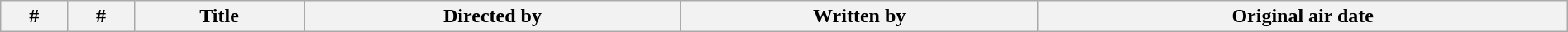<table class="wikitable plainrowheaders" style="width:100%; margin:auto;">
<tr>
<th>#</th>
<th>#</th>
<th>Title</th>
<th>Directed by</th>
<th>Written by</th>
<th>Original air date<br>
















</th>
</tr>
</table>
